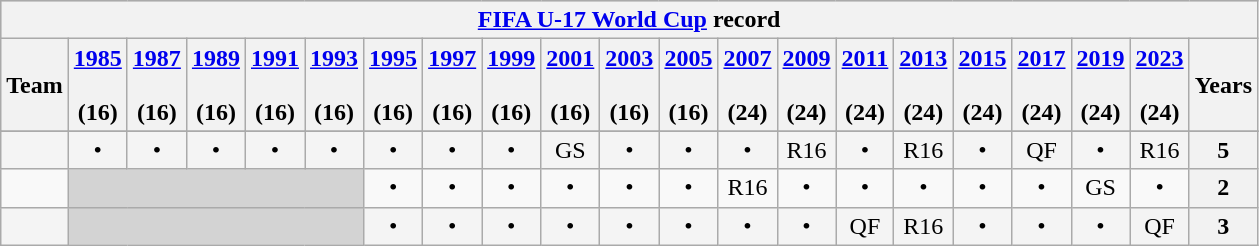<table class="wikitable" style="text-align:center;">
<tr style="background:#cccccc;" align=center>
<th colspan=21><a href='#'>FIFA U-17 World Cup</a> record</th>
</tr>
<tr>
<th>Team</th>
<th><a href='#'>1985</a><br><br>(16)</th>
<th><a href='#'>1987</a><br><br>(16)</th>
<th><a href='#'>1989</a><br><br>(16)</th>
<th><a href='#'>1991</a><br><br>(16)</th>
<th><a href='#'>1993</a><br><br>(16)</th>
<th><a href='#'>1995</a><br><br>(16)</th>
<th><a href='#'>1997</a><br><br>(16)</th>
<th><a href='#'>1999</a><br><br>(16)</th>
<th><a href='#'>2001</a><br><br>(16)</th>
<th><a href='#'>2003</a><br><br>(16)</th>
<th><a href='#'>2005</a><br><br>(16)</th>
<th><a href='#'>2007</a><br><br>(24)</th>
<th><a href='#'>2009</a><br><br>(24)</th>
<th><a href='#'>2011</a><br><br>(24)</th>
<th><a href='#'>2013</a><br><br>(24)</th>
<th><a href='#'>2015</a><br><br>(24)</th>
<th><a href='#'>2017</a><br><br>(24)</th>
<th><a href='#'>2019</a><br><br>(24)</th>
<th><a href='#'>2023</a><br><br>(24)</th>
<th>Years</th>
</tr>
<tr>
</tr>
<tr style="background:#f4f4f4;" align=center>
<td align=left></td>
<td>•</td>
<td>•</td>
<td>•</td>
<td>•</td>
<td>•</td>
<td>•</td>
<td>•</td>
<td>•</td>
<td>GS</td>
<td>•</td>
<td>•</td>
<td>•</td>
<td>R16</td>
<td>•</td>
<td>R16</td>
<td>•</td>
<td>QF</td>
<td>•</td>
<td>R16</td>
<th>5</th>
</tr>
<tr align=center>
<td align=left></td>
<td bgcolor=lightgrey colspan=5></td>
<td>•</td>
<td>•</td>
<td>•</td>
<td>•</td>
<td>•</td>
<td>•</td>
<td>R16</td>
<td>•</td>
<td>•</td>
<td>•</td>
<td>•</td>
<td>•</td>
<td>GS</td>
<td>•</td>
<th>2</th>
</tr>
<tr style="background:#f4f4f4;" align=center>
<td align=left></td>
<td bgcolor=lightgrey colspan=5></td>
<td>•</td>
<td>•</td>
<td>•</td>
<td>•</td>
<td>•</td>
<td>•</td>
<td>•</td>
<td>•</td>
<td>QF</td>
<td>R16</td>
<td>•</td>
<td>•</td>
<td>•</td>
<td>QF</td>
<th>3</th>
</tr>
</table>
